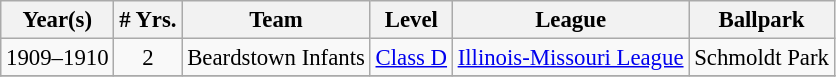<table class="wikitable" style="text-align:center; font-size: 95%;">
<tr>
<th>Year(s)</th>
<th># Yrs.</th>
<th>Team</th>
<th>Level</th>
<th>League</th>
<th>Ballpark</th>
</tr>
<tr>
<td>1909–1910</td>
<td>2</td>
<td>Beardstown Infants</td>
<td><a href='#'>Class D</a></td>
<td><a href='#'>Illinois-Missouri League</a></td>
<td>Schmoldt Park</td>
</tr>
<tr>
</tr>
</table>
